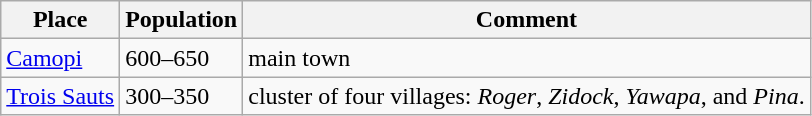<table class="wikitable">
<tr>
<th scope="col">Place</th>
<th scope="col">Population</th>
<th scope="col">Comment</th>
</tr>
<tr>
<td><a href='#'>Camopi</a></td>
<td>600–650</td>
<td>main town</td>
</tr>
<tr>
<td><a href='#'>Trois Sauts</a></td>
<td>300–350</td>
<td>cluster of four villages: <em>Roger</em>, <em>Zidock</em>, <em>Yawapa</em>, and <em>Pina</em>.</td>
</tr>
</table>
